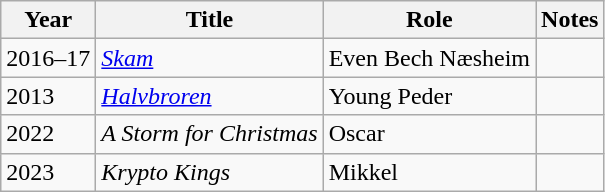<table class="wikitable">
<tr>
<th>Year</th>
<th>Title</th>
<th>Role</th>
<th>Notes</th>
</tr>
<tr>
<td>2016–17</td>
<td><em><a href='#'>Skam</a></em></td>
<td>Even Bech Næsheim</td>
<td></td>
</tr>
<tr>
<td>2013</td>
<td><em><a href='#'>Halvbroren</a></em></td>
<td>Young Peder</td>
<td></td>
</tr>
<tr>
<td>2022</td>
<td><em>A Storm for Christmas</em></td>
<td>Oscar</td>
<td></td>
</tr>
<tr>
<td>2023</td>
<td><em>Krypto Kings</em></td>
<td>Mikkel</td>
<td></td>
</tr>
</table>
